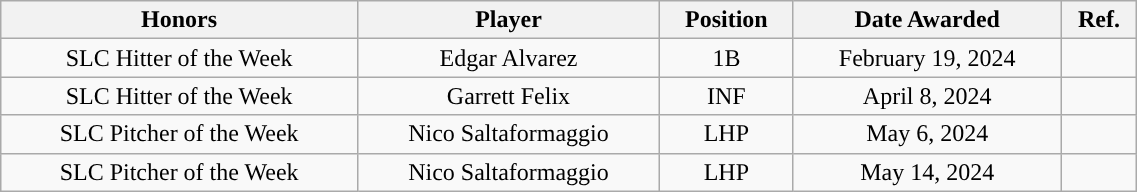<table class="wikitable" style="width: 60%;text-align: center;">
<tr>
<th>Honors</th>
<th>Player</th>
<th>Position</th>
<th>Date Awarded</th>
<th>Ref.</th>
</tr>
<tr align="center">
<td rowspan="1">SLC Hitter of the Week</td>
<td>Edgar Alvarez</td>
<td>1B</td>
<td>February 19, 2024</td>
<td></td>
</tr>
<tr align="center">
<td rowspan="1">SLC Hitter of the Week</td>
<td>Garrett Felix</td>
<td>INF</td>
<td>April 8, 2024</td>
<td></td>
</tr>
<tr align="center">
<td rowspan="1">SLC Pitcher of the Week</td>
<td>Nico Saltaformaggio</td>
<td>LHP</td>
<td>May 6, 2024</td>
<td></td>
</tr>
<tr align="center">
<td rowspan="1">SLC Pitcher of the Week</td>
<td>Nico Saltaformaggio</td>
<td>LHP</td>
<td>May 14, 2024</td>
<td></td>
</tr>
</table>
